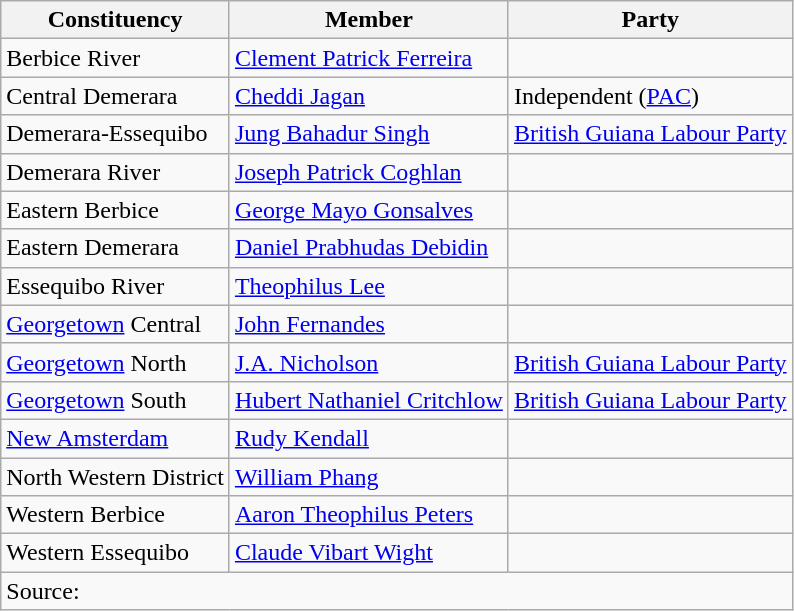<table class=wikitable>
<tr>
<th>Constituency</th>
<th>Member</th>
<th>Party</th>
</tr>
<tr>
<td>Berbice River</td>
<td><a href='#'>Clement Patrick Ferreira</a></td>
<td></td>
</tr>
<tr>
<td>Central Demerara</td>
<td><a href='#'>Cheddi Jagan</a></td>
<td>Independent (<a href='#'>PAC</a>)</td>
</tr>
<tr>
<td>Demerara-Essequibo</td>
<td><a href='#'>Jung Bahadur Singh</a></td>
<td><a href='#'>British Guiana Labour Party</a></td>
</tr>
<tr>
<td>Demerara River</td>
<td><a href='#'>Joseph Patrick Coghlan</a></td>
<td></td>
</tr>
<tr>
<td>Eastern Berbice</td>
<td><a href='#'>George Mayo Gonsalves</a></td>
<td></td>
</tr>
<tr>
<td>Eastern Demerara</td>
<td><a href='#'>Daniel Prabhudas Debidin</a></td>
<td></td>
</tr>
<tr>
<td>Essequibo River</td>
<td><a href='#'>Theophilus Lee</a></td>
<td></td>
</tr>
<tr>
<td><a href='#'>Georgetown</a> Central</td>
<td><a href='#'>John Fernandes</a></td>
<td></td>
</tr>
<tr>
<td><a href='#'>Georgetown</a> North</td>
<td><a href='#'>J.A. Nicholson</a></td>
<td><a href='#'>British Guiana Labour Party</a></td>
</tr>
<tr>
<td><a href='#'>Georgetown</a> South</td>
<td><a href='#'>Hubert Nathaniel Critchlow</a></td>
<td><a href='#'>British Guiana Labour Party</a></td>
</tr>
<tr>
<td><a href='#'>New Amsterdam</a></td>
<td><a href='#'>Rudy Kendall</a></td>
<td></td>
</tr>
<tr>
<td>North Western District</td>
<td><a href='#'>William Phang</a></td>
<td></td>
</tr>
<tr>
<td>Western Berbice</td>
<td><a href='#'>Aaron Theophilus Peters</a></td>
<td></td>
</tr>
<tr>
<td>Western Essequibo</td>
<td><a href='#'>Claude Vibart Wight</a></td>
<td></td>
</tr>
<tr>
<td align=left colspan=3>Source: </td>
</tr>
</table>
